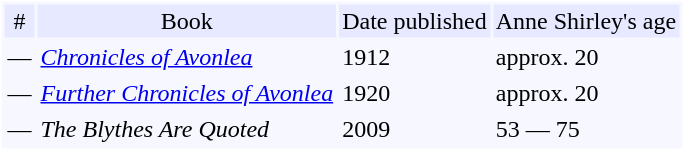<table style="border:1px; border: thin solid white; background-color:#f7f8ff" cellpadding="2">
<tr align="center" bgcolor="#e6e9ff">
<td>#</td>
<td>Book</td>
<td>Date published</td>
<td>Anne Shirley's age</td>
</tr>
<tr>
<td>—</td>
<td><em><a href='#'>Chronicles of Avonlea</a></em></td>
<td>1912</td>
<td>approx. 20</td>
</tr>
<tr>
<td>—</td>
<td><em><a href='#'>Further Chronicles of Avonlea</a></em></td>
<td>1920</td>
<td>approx. 20</td>
</tr>
<tr>
<td>—</td>
<td><em>The Blythes Are Quoted</em></td>
<td>2009</td>
<td>53 — 75</td>
</tr>
</table>
